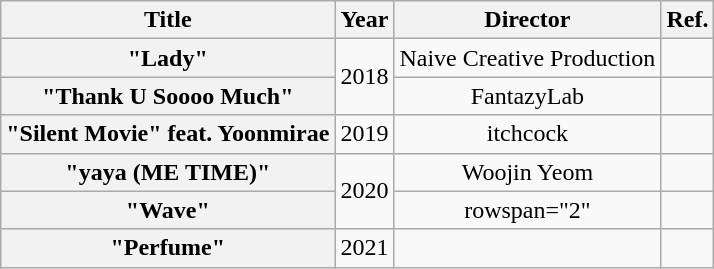<table class="wikitable plainrowheaders" style="text-align:center; table-layout:fixed; margin-right:0">
<tr>
<th scope="col">Title</th>
<th scope="col">Year</th>
<th scope="col">Director</th>
<th scope="col">Ref.</th>
</tr>
<tr>
<th scope="row">"Lady"</th>
<td rowspan="2">2018</td>
<td>Naive Creative Production</td>
<td></td>
</tr>
<tr>
<th scope="row">"Thank U Soooo Much"</th>
<td>FantazyLab</td>
<td></td>
</tr>
<tr>
<th scope="row">"Silent Movie" feat. Yoonmirae</th>
<td>2019</td>
<td>itchcock</td>
<td></td>
</tr>
<tr>
<th scope="row">"yaya (ME TIME)"</th>
<td rowspan="2">2020</td>
<td>Woojin Yeom</td>
<td></td>
</tr>
<tr>
<th scope="row">"Wave"</th>
<td>rowspan="2" </td>
<td></td>
</tr>
<tr>
<th scope="row">"Perfume"</th>
<td>2021</td>
<td></td>
</tr>
</table>
